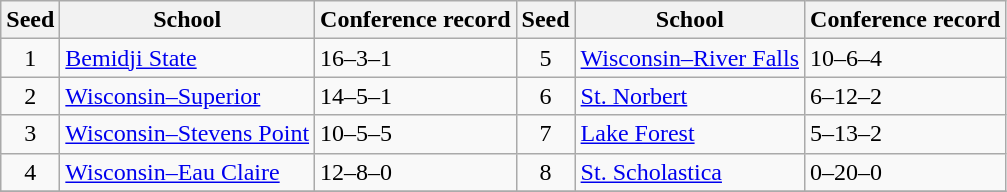<table class="wikitable">
<tr>
<th>Seed</th>
<th>School</th>
<th>Conference record</th>
<th>Seed</th>
<th>School</th>
<th>Conference record</th>
</tr>
<tr>
<td align=center>1</td>
<td><a href='#'>Bemidji State</a></td>
<td>16–3–1</td>
<td align=center>5</td>
<td><a href='#'>Wisconsin–River Falls</a></td>
<td>10–6–4</td>
</tr>
<tr>
<td align=center>2</td>
<td><a href='#'>Wisconsin–Superior</a></td>
<td>14–5–1</td>
<td align=center>6</td>
<td><a href='#'>St. Norbert</a></td>
<td>6–12–2</td>
</tr>
<tr>
<td align=center>3</td>
<td><a href='#'>Wisconsin–Stevens Point</a></td>
<td>10–5–5</td>
<td align=center>7</td>
<td><a href='#'>Lake Forest</a></td>
<td>5–13–2</td>
</tr>
<tr>
<td align=center>4</td>
<td><a href='#'>Wisconsin–Eau Claire</a></td>
<td>12–8–0</td>
<td align=center>8</td>
<td><a href='#'>St. Scholastica</a></td>
<td>0–20–0</td>
</tr>
<tr>
</tr>
</table>
